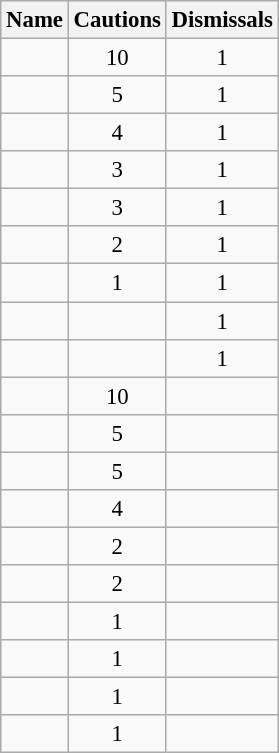<table class="wikitable sortable" style="text-align:center; font-size:95%">
<tr>
<th>Name</th>
<th>Cautions</th>
<th>Dismissals</th>
</tr>
<tr>
<td></td>
<td> 10</td>
<td> 1</td>
</tr>
<tr>
<td></td>
<td> 5</td>
<td> 1</td>
</tr>
<tr>
<td></td>
<td> 4</td>
<td> 1</td>
</tr>
<tr>
<td></td>
<td> 3</td>
<td> 1</td>
</tr>
<tr>
<td><em></em></td>
<td> 3</td>
<td> 1</td>
</tr>
<tr>
<td><em></em></td>
<td> 2</td>
<td> 1</td>
</tr>
<tr>
<td></td>
<td> 1</td>
<td> 1</td>
</tr>
<tr>
<td></td>
<td></td>
<td> 1</td>
</tr>
<tr>
<td><em></em></td>
<td></td>
<td> 1</td>
</tr>
<tr>
<td></td>
<td> 10</td>
<td></td>
</tr>
<tr>
<td></td>
<td> 5</td>
<td></td>
</tr>
<tr>
<td></td>
<td> 5</td>
<td></td>
</tr>
<tr>
<td></td>
<td> 4</td>
<td></td>
</tr>
<tr>
<td></td>
<td> 2</td>
<td></td>
</tr>
<tr>
<td></td>
<td> 2</td>
<td></td>
</tr>
<tr>
<td></td>
<td> 1</td>
<td></td>
</tr>
<tr>
<td></td>
<td> 1</td>
<td></td>
</tr>
<tr>
<td></td>
<td> 1</td>
<td></td>
</tr>
<tr>
<td></td>
<td> 1</td>
<td></td>
</tr>
</table>
